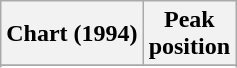<table class="wikitable sortable">
<tr>
<th>Chart (1994)</th>
<th>Peak<br>position</th>
</tr>
<tr>
</tr>
<tr>
</tr>
<tr>
</tr>
<tr>
</tr>
<tr>
</tr>
<tr>
</tr>
<tr>
</tr>
<tr>
</tr>
</table>
